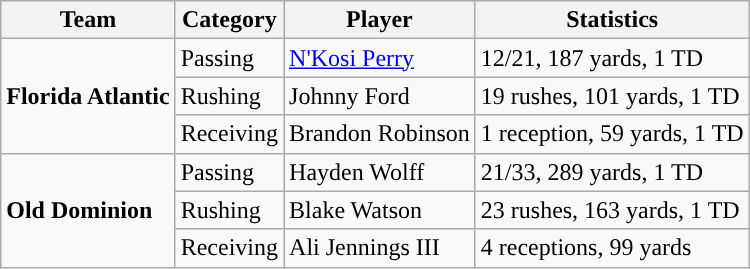<table class="wikitable" style="float: left;">
<tr>
<th>Team</th>
<th>Category</th>
<th>Player</th>
<th>Statistics</th>
</tr>
<tr>
<td rowspan=3><strong>Florida Atlantic</strong></td>
<td>Passing</td>
<td><a href='#'>N'Kosi Perry</a></td>
<td>12/21, 187 yards, 1 TD</td>
</tr>
<tr>
<td>Rushing</td>
<td>Johnny Ford</td>
<td>19 rushes, 101 yards, 1 TD</td>
</tr>
<tr>
<td>Receiving</td>
<td>Brandon Robinson</td>
<td>1 reception, 59 yards, 1 TD</td>
</tr>
<tr>
<td rowspan=3><strong>Old Dominion</strong></td>
<td>Passing</td>
<td>Hayden Wolff</td>
<td>21/33, 289 yards, 1 TD</td>
</tr>
<tr>
<td>Rushing</td>
<td>Blake Watson</td>
<td>23 rushes, 163 yards, 1 TD</td>
</tr>
<tr>
<td>Receiving</td>
<td>Ali Jennings III</td>
<td>4 receptions, 99 yards</td>
</tr>
</table>
